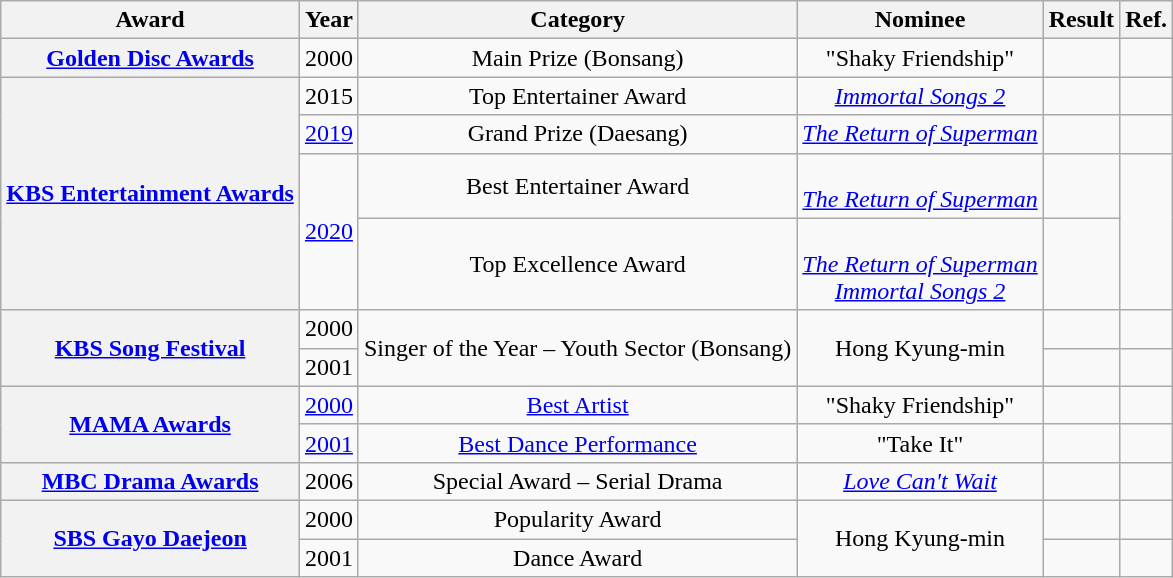<table class="wikitable plainrowheaders" style="text-align:center;">
<tr>
<th>Award</th>
<th>Year</th>
<th>Category</th>
<th>Nominee</th>
<th>Result</th>
<th>Ref.</th>
</tr>
<tr>
<th scope="row"><a href='#'>Golden Disc Awards</a></th>
<td>2000</td>
<td>Main Prize (Bonsang)</td>
<td>"Shaky Friendship"</td>
<td></td>
<td></td>
</tr>
<tr>
<th scope="row" rowspan="4"><a href='#'>KBS Entertainment Awards</a></th>
<td>2015</td>
<td>Top Entertainer Award</td>
<td><em><a href='#'>Immortal Songs 2</a></em></td>
<td></td>
<td></td>
</tr>
<tr>
<td><a href='#'>2019</a></td>
<td>Grand Prize (Daesang)</td>
<td><em><a href='#'>The Return of Superman</a></em></td>
<td></td>
<td></td>
</tr>
<tr>
<td rowspan="2"><a href='#'>2020</a></td>
<td>Best Entertainer Award</td>
<td><em><br><a href='#'>The Return of Superman</a></em></td>
<td></td>
<td rowspan="2"></td>
</tr>
<tr>
<td>Top Excellence Award</td>
<td><em><br><a href='#'>The Return of Superman</a><br><a href='#'>Immortal Songs 2</a></em></td>
<td></td>
</tr>
<tr>
<th scope="row" rowspan="2"><a href='#'>KBS Song Festival</a></th>
<td>2000</td>
<td rowspan="2">Singer of the Year – Youth Sector (Bonsang)</td>
<td rowspan="2">Hong Kyung-min</td>
<td></td>
<td></td>
</tr>
<tr>
<td>2001</td>
<td></td>
<td></td>
</tr>
<tr>
<th scope="row" rowspan="2"><a href='#'>MAMA Awards</a></th>
<td><a href='#'>2000</a></td>
<td><a href='#'>Best Artist</a></td>
<td>"Shaky Friendship"</td>
<td></td>
<td></td>
</tr>
<tr>
<td><a href='#'>2001</a></td>
<td><a href='#'>Best Dance Performance</a></td>
<td>"Take It"</td>
<td></td>
<td></td>
</tr>
<tr>
<th scope="row"><a href='#'>MBC Drama Awards</a></th>
<td>2006</td>
<td>Special Award – Serial Drama</td>
<td><em><a href='#'>Love Can't Wait</a></em></td>
<td></td>
<td></td>
</tr>
<tr>
<th scope="row" rowspan="2"><a href='#'>SBS Gayo Daejeon</a></th>
<td>2000</td>
<td>Popularity Award</td>
<td rowspan="2">Hong Kyung-min</td>
<td></td>
<td></td>
</tr>
<tr>
<td>2001</td>
<td>Dance Award</td>
<td></td>
<td></td>
</tr>
</table>
